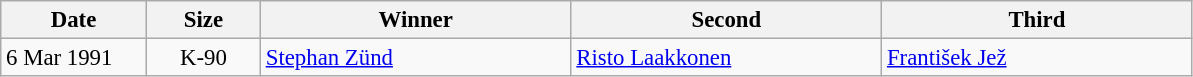<table class="wikitable" style="font-size:95%;">
<tr>
<th width="90">Date</th>
<th width="69">Size</th>
<th width="200">Winner</th>
<th width="200">Second</th>
<th width="200">Third</th>
</tr>
<tr>
<td>6 Mar 1991</td>
<td align=center>K-90</td>
<td> <a href='#'>Stephan Zünd</a></td>
<td> <a href='#'>Risto Laakkonen</a></td>
<td> <a href='#'>František Jež</a></td>
</tr>
</table>
